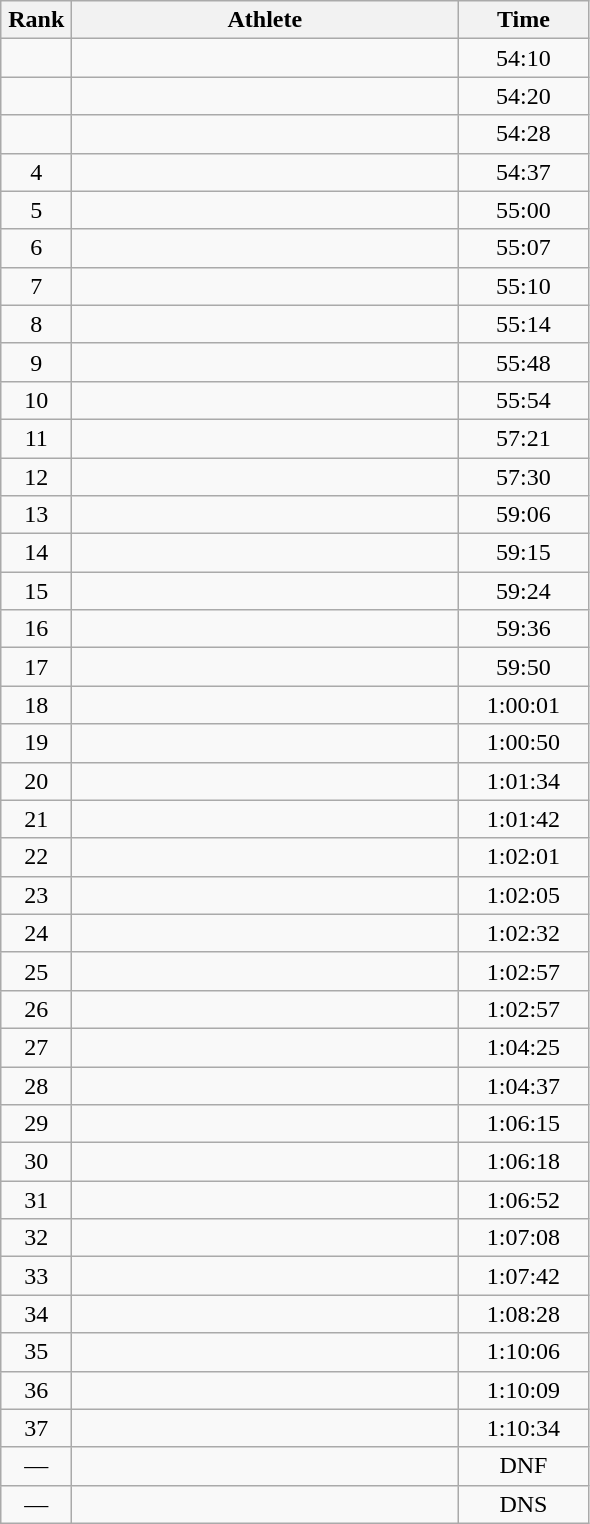<table class=wikitable style="text-align:center">
<tr>
<th width=40>Rank</th>
<th width=250>Athlete</th>
<th width=80>Time</th>
</tr>
<tr>
<td></td>
<td align=left></td>
<td>54:10</td>
</tr>
<tr>
<td></td>
<td align=left></td>
<td>54:20</td>
</tr>
<tr>
<td></td>
<td align=left></td>
<td>54:28</td>
</tr>
<tr>
<td>4</td>
<td align=left></td>
<td>54:37</td>
</tr>
<tr>
<td>5</td>
<td align=left></td>
<td>55:00</td>
</tr>
<tr>
<td>6</td>
<td align=left></td>
<td>55:07</td>
</tr>
<tr>
<td>7</td>
<td align=left></td>
<td>55:10</td>
</tr>
<tr>
<td>8</td>
<td align=left></td>
<td>55:14</td>
</tr>
<tr>
<td>9</td>
<td align=left></td>
<td>55:48</td>
</tr>
<tr>
<td>10</td>
<td align=left></td>
<td>55:54</td>
</tr>
<tr>
<td>11</td>
<td align=left></td>
<td>57:21</td>
</tr>
<tr>
<td>12</td>
<td align=left></td>
<td>57:30</td>
</tr>
<tr>
<td>13</td>
<td align=left></td>
<td>59:06</td>
</tr>
<tr>
<td>14</td>
<td align=left></td>
<td>59:15</td>
</tr>
<tr>
<td>15</td>
<td align=left></td>
<td>59:24</td>
</tr>
<tr>
<td>16</td>
<td align=left></td>
<td>59:36</td>
</tr>
<tr>
<td>17</td>
<td align=left></td>
<td>59:50</td>
</tr>
<tr>
<td>18</td>
<td align=left></td>
<td>1:00:01</td>
</tr>
<tr>
<td>19</td>
<td align=left></td>
<td>1:00:50</td>
</tr>
<tr>
<td>20</td>
<td align=left></td>
<td>1:01:34</td>
</tr>
<tr>
<td>21</td>
<td align=left></td>
<td>1:01:42</td>
</tr>
<tr>
<td>22</td>
<td align=left></td>
<td>1:02:01</td>
</tr>
<tr>
<td>23</td>
<td align=left></td>
<td>1:02:05</td>
</tr>
<tr>
<td>24</td>
<td align=left></td>
<td>1:02:32</td>
</tr>
<tr>
<td>25</td>
<td align=left></td>
<td>1:02:57</td>
</tr>
<tr>
<td>26</td>
<td align=left></td>
<td>1:02:57</td>
</tr>
<tr>
<td>27</td>
<td align=left></td>
<td>1:04:25</td>
</tr>
<tr>
<td>28</td>
<td align=left></td>
<td>1:04:37</td>
</tr>
<tr>
<td>29</td>
<td align=left></td>
<td>1:06:15</td>
</tr>
<tr>
<td>30</td>
<td align=left></td>
<td>1:06:18</td>
</tr>
<tr>
<td>31</td>
<td align=left></td>
<td>1:06:52</td>
</tr>
<tr>
<td>32</td>
<td align=left></td>
<td>1:07:08</td>
</tr>
<tr>
<td>33</td>
<td align=left></td>
<td>1:07:42</td>
</tr>
<tr>
<td>34</td>
<td align=left></td>
<td>1:08:28</td>
</tr>
<tr>
<td>35</td>
<td align=left></td>
<td>1:10:06</td>
</tr>
<tr>
<td>36</td>
<td align=left></td>
<td>1:10:09</td>
</tr>
<tr>
<td>37</td>
<td align=left></td>
<td>1:10:34</td>
</tr>
<tr>
<td>—</td>
<td align=left></td>
<td>DNF</td>
</tr>
<tr>
<td>—</td>
<td align=left></td>
<td>DNS</td>
</tr>
</table>
